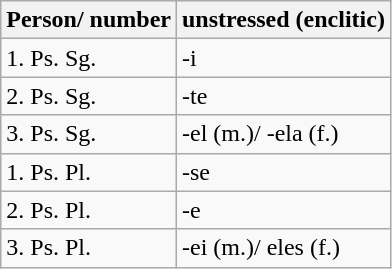<table class="wikitable">
<tr>
<th>Person/ number</th>
<th>unstressed (enclitic)</th>
</tr>
<tr>
<td>1. Ps. Sg.</td>
<td>-i</td>
</tr>
<tr>
<td>2. Ps. Sg.</td>
<td>-te</td>
</tr>
<tr>
<td>3. Ps. Sg.</td>
<td>-el (m.)/ -ela (f.)</td>
</tr>
<tr>
<td>1. Ps. Pl.</td>
<td>-se</td>
</tr>
<tr>
<td>2. Ps. Pl.</td>
<td>-e</td>
</tr>
<tr>
<td>3. Ps. Pl.</td>
<td>-ei (m.)/ eles (f.)</td>
</tr>
</table>
